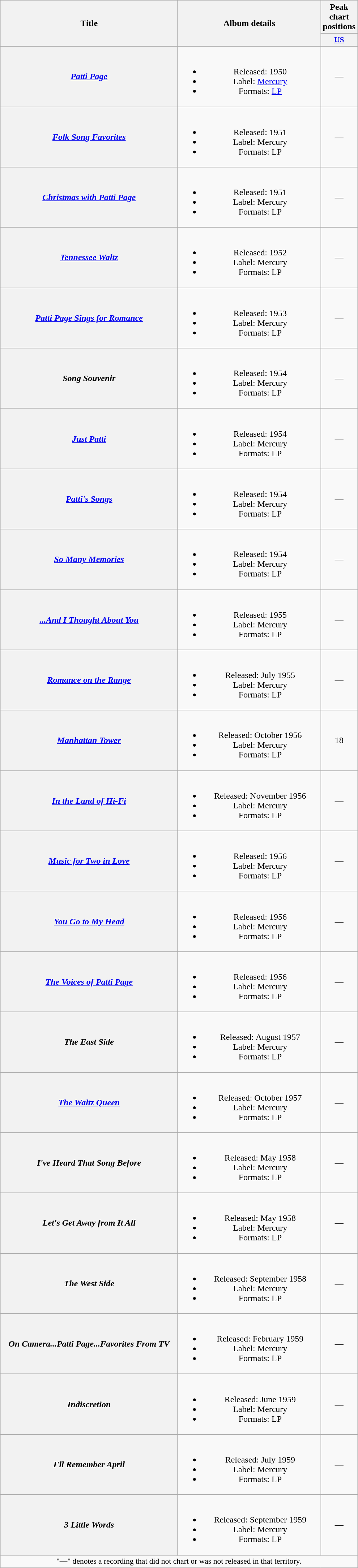<table class="wikitable plainrowheaders" style="text-align:center;">
<tr>
<th scope="col" rowspan="2" style="width:20em;">Title</th>
<th scope="col" rowspan="2" style="width:16em;">Album details</th>
<th scope="col" colspan="2">Peak chart<br>positions</th>
</tr>
<tr>
<th scope="col" style="width:2em;font-size:90%;"><a href='#'>US</a><br></th>
</tr>
<tr>
<th scope="row"><em><a href='#'>Patti Page</a></em></th>
<td><br><ul><li>Released: 1950</li><li>Label: <a href='#'>Mercury</a></li><li>Formats: <a href='#'>LP</a></li></ul></td>
<td>—</td>
</tr>
<tr>
<th scope="row"><em><a href='#'>Folk Song Favorites</a></em></th>
<td><br><ul><li>Released: 1951</li><li>Label: Mercury</li><li>Formats: LP</li></ul></td>
<td>—</td>
</tr>
<tr>
<th scope="row"><em><a href='#'>Christmas with Patti Page</a></em></th>
<td><br><ul><li>Released: 1951</li><li>Label: Mercury</li><li>Formats: LP</li></ul></td>
<td>—</td>
</tr>
<tr>
<th scope="row"><em><a href='#'>Tennessee Waltz</a></em></th>
<td><br><ul><li>Released: 1952</li><li>Label: Mercury</li><li>Formats: LP</li></ul></td>
<td>—</td>
</tr>
<tr>
<th scope="row"><em><a href='#'>Patti Page Sings for Romance</a></em></th>
<td><br><ul><li>Released: 1953</li><li>Label: Mercury</li><li>Formats: LP</li></ul></td>
<td>—</td>
</tr>
<tr>
<th scope="row"><em>Song Souvenir</em></th>
<td><br><ul><li>Released: 1954</li><li>Label: Mercury</li><li>Formats: LP</li></ul></td>
<td>—</td>
</tr>
<tr>
<th scope="row"><em><a href='#'>Just Patti</a></em></th>
<td><br><ul><li>Released: 1954</li><li>Label: Mercury</li><li>Formats: LP</li></ul></td>
<td>—</td>
</tr>
<tr>
<th scope="row"><em><a href='#'>Patti's Songs</a></em></th>
<td><br><ul><li>Released: 1954</li><li>Label: Mercury</li><li>Formats: LP</li></ul></td>
<td>—</td>
</tr>
<tr>
<th scope="row"><em><a href='#'>So Many Memories</a></em></th>
<td><br><ul><li>Released: 1954</li><li>Label: Mercury</li><li>Formats: LP</li></ul></td>
<td>—</td>
</tr>
<tr>
<th scope="row"><em><a href='#'>...And I Thought About You</a></em></th>
<td><br><ul><li>Released: 1955</li><li>Label: Mercury</li><li>Formats: LP</li></ul></td>
<td>—</td>
</tr>
<tr>
<th scope="row"><em><a href='#'>Romance on the Range</a></em></th>
<td><br><ul><li>Released: July 1955</li><li>Label: Mercury</li><li>Formats: LP</li></ul></td>
<td>—</td>
</tr>
<tr>
<th scope="row"><em><a href='#'>Manhattan Tower</a></em></th>
<td><br><ul><li>Released: October 1956</li><li>Label: Mercury</li><li>Formats: LP</li></ul></td>
<td>18</td>
</tr>
<tr>
<th scope="row"><em><a href='#'>In the Land of Hi-Fi</a></em></th>
<td><br><ul><li>Released: November 1956</li><li>Label: Mercury</li><li>Formats: LP</li></ul></td>
<td>—</td>
</tr>
<tr>
<th scope="row"><em><a href='#'>Music for Two in Love</a></em></th>
<td><br><ul><li>Released: 1956</li><li>Label: Mercury</li><li>Formats: LP</li></ul></td>
<td>—</td>
</tr>
<tr>
<th scope="row"><em><a href='#'>You Go to My Head</a></em></th>
<td><br><ul><li>Released: 1956</li><li>Label: Mercury</li><li>Formats: LP</li></ul></td>
<td>—</td>
</tr>
<tr>
<th scope="row"><em><a href='#'>The Voices of Patti Page</a></em></th>
<td><br><ul><li>Released: 1956</li><li>Label: Mercury</li><li>Formats: LP</li></ul></td>
<td>—</td>
</tr>
<tr>
<th scope="row"><em>The East Side</em></th>
<td><br><ul><li>Released: August 1957</li><li>Label: Mercury</li><li>Formats: LP</li></ul></td>
<td>—</td>
</tr>
<tr>
<th scope="row"><em><a href='#'>The Waltz Queen</a></em></th>
<td><br><ul><li>Released: October 1957</li><li>Label: Mercury</li><li>Formats: LP</li></ul></td>
<td>—</td>
</tr>
<tr>
<th scope="row"><em>I've Heard That Song Before</em></th>
<td><br><ul><li>Released: May 1958</li><li>Label: Mercury</li><li>Formats: LP</li></ul></td>
<td>—</td>
</tr>
<tr>
<th scope="row"><em>Let's Get Away from It All</em></th>
<td><br><ul><li>Released: May 1958</li><li>Label: Mercury</li><li>Formats: LP</li></ul></td>
<td>—</td>
</tr>
<tr>
<th scope="row"><em>The West Side</em></th>
<td><br><ul><li>Released: September 1958</li><li>Label: Mercury</li><li>Formats: LP</li></ul></td>
<td>—</td>
</tr>
<tr>
<th scope="row"><em>On Camera...Patti Page...Favorites From TV</em></th>
<td><br><ul><li>Released: February 1959</li><li>Label: Mercury</li><li>Formats: LP</li></ul></td>
<td>—</td>
</tr>
<tr>
<th scope="row"><em>Indiscretion</em></th>
<td><br><ul><li>Released: June 1959</li><li>Label: Mercury</li><li>Formats: LP</li></ul></td>
<td>—</td>
</tr>
<tr>
<th scope="row"><em>I'll Remember April</em></th>
<td><br><ul><li>Released: July 1959</li><li>Label: Mercury</li><li>Formats: LP</li></ul></td>
<td>—</td>
</tr>
<tr>
<th scope="row"><em>3 Little Words</em></th>
<td><br><ul><li>Released: September 1959</li><li>Label: Mercury</li><li>Formats: LP</li></ul></td>
<td>—</td>
</tr>
<tr>
<td colspan="3" style="font-size:90%">"—" denotes a recording that did not chart or was not released in that territory.</td>
</tr>
</table>
